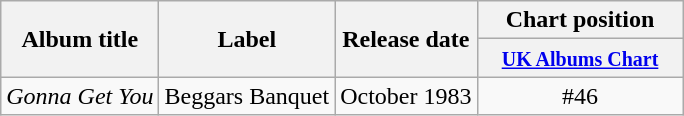<table class="wikitable">
<tr>
<th rowspan="2">Album title</th>
<th rowspan="2">Label</th>
<th rowspan="2">Release date</th>
<th colspan="1">Chart position</th>
</tr>
<tr>
<th width="130"><small><a href='#'>UK Albums Chart</a></small></th>
</tr>
<tr>
<td><em>Gonna Get You</em></td>
<td>Beggars Banquet</td>
<td>October 1983</td>
<td align="center">#46</td>
</tr>
</table>
